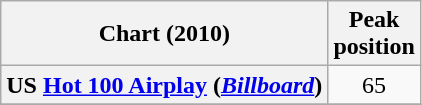<table class="wikitable sortable plainrowheaders" style="text-align:center;">
<tr>
<th>Chart (2010)</th>
<th>Peak<br>position</th>
</tr>
<tr>
<th scope="row">US <a href='#'>Hot 100 Airplay</a> (<em><a href='#'>Billboard</a></em>)</th>
<td>65</td>
</tr>
<tr>
</tr>
</table>
